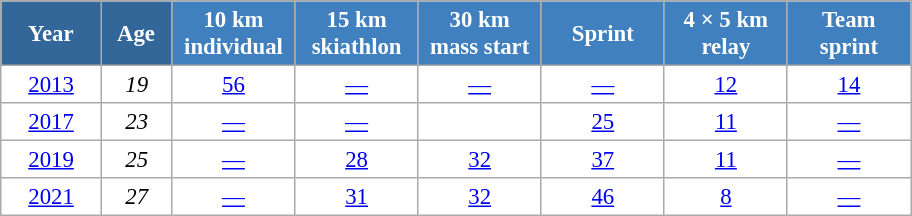<table class="wikitable" style="font-size:95%; text-align:center; border:gray solid 1px; background:#fff;">
<tr>
<th style="background:#369; color:white; width:60px;"> Year </th>
<th style="background:#369; color:white; width:40px;"> Age </th>
<th style="background:#4180be; color:white; width:75px;"> 10 km <br> individual </th>
<th style="background:#4180be; color:white; width:75px;"> 15 km <br> skiathlon </th>
<th style="background:#4180be; color:white; width:75px;"> 30 km <br> mass start </th>
<th style="background:#4180be; color:white; width:75px;"> Sprint </th>
<th style="background:#4180be; color:white; width:75px;"> 4 × 5 km <br> relay </th>
<th style="background:#4180be; color:white; width:75px;"> Team <br> sprint </th>
</tr>
<tr>
<td><a href='#'>2013</a></td>
<td><em>19</em></td>
<td><a href='#'>56</a></td>
<td><a href='#'>—</a></td>
<td><a href='#'>—</a></td>
<td><a href='#'>—</a></td>
<td><a href='#'>12</a></td>
<td><a href='#'>14</a></td>
</tr>
<tr>
<td><a href='#'>2017</a></td>
<td><em>23</em></td>
<td><a href='#'>—</a></td>
<td><a href='#'>—</a></td>
<td><a href='#'></a></td>
<td><a href='#'>25</a></td>
<td><a href='#'>11</a></td>
<td><a href='#'>—</a></td>
</tr>
<tr>
<td><a href='#'>2019</a></td>
<td><em>25</em></td>
<td><a href='#'>—</a></td>
<td><a href='#'>28</a></td>
<td><a href='#'>32</a></td>
<td><a href='#'>37</a></td>
<td><a href='#'>11</a></td>
<td><a href='#'>—</a></td>
</tr>
<tr>
<td><a href='#'>2021</a></td>
<td><em>27</em></td>
<td><a href='#'>—</a></td>
<td><a href='#'>31</a></td>
<td><a href='#'>32</a></td>
<td><a href='#'>46</a></td>
<td><a href='#'>8</a></td>
<td><a href='#'>—</a></td>
</tr>
</table>
